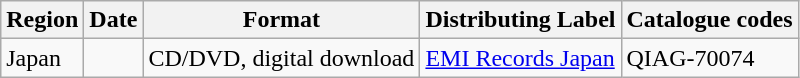<table class="wikitable">
<tr>
<th>Region</th>
<th>Date</th>
<th>Format</th>
<th>Distributing Label</th>
<th>Catalogue codes</th>
</tr>
<tr>
<td rowspan="1">Japan</td>
<td></td>
<td>CD/DVD, digital download</td>
<td rowspan="1"><a href='#'>EMI Records Japan</a></td>
<td rowspan="1">QIAG‐70074</td>
</tr>
</table>
